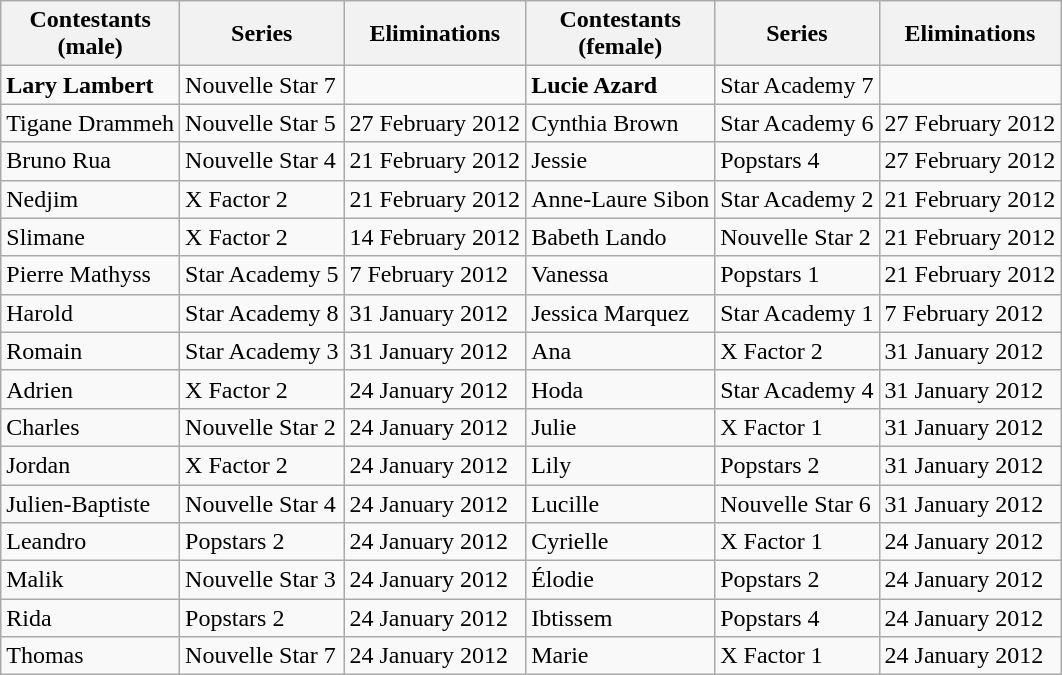<table class="wikitable sortable">
<tr>
<th>Contestants <br> (male)</th>
<th>Series</th>
<th>Eliminations</th>
<th>Contestants <br> (female)</th>
<th>Series</th>
<th>Eliminations</th>
</tr>
<tr>
<td><strong>Lary Lambert</strong></td>
<td>Nouvelle Star 7</td>
<td></td>
<td><strong>Lucie Azard</strong></td>
<td>Star Academy 7</td>
<td></td>
</tr>
<tr>
<td>Tigane Drammeh</td>
<td>Nouvelle Star 5</td>
<td>27 February 2012</td>
<td>Cynthia Brown</td>
<td>Star Academy 6</td>
<td>27 February 2012</td>
</tr>
<tr>
<td>Bruno Rua</td>
<td>Nouvelle Star 4</td>
<td>21 February 2012</td>
<td>Jessie</td>
<td>Popstars 4</td>
<td>27 February 2012</td>
</tr>
<tr>
<td>Nedjim</td>
<td>X Factor 2</td>
<td>21 February 2012</td>
<td>Anne-Laure Sibon</td>
<td>Star Academy 2</td>
<td>21 February 2012</td>
</tr>
<tr>
<td>Slimane</td>
<td>X Factor 2</td>
<td>14 February 2012</td>
<td>Babeth Lando</td>
<td>Nouvelle Star 2</td>
<td>21 February 2012</td>
</tr>
<tr>
<td>Pierre Mathyss</td>
<td>Star Academy 5</td>
<td>7 February 2012</td>
<td>Vanessa</td>
<td>Popstars 1</td>
<td>21 February 2012</td>
</tr>
<tr>
<td>Harold</td>
<td>Star Academy 8</td>
<td>31 January 2012</td>
<td>Jessica Marquez</td>
<td>Star Academy 1</td>
<td>7 February 2012</td>
</tr>
<tr>
<td>Romain</td>
<td>Star Academy 3</td>
<td>31 January 2012</td>
<td>Ana</td>
<td>X Factor 2</td>
<td>31 January 2012</td>
</tr>
<tr>
<td>Adrien</td>
<td>X Factor 2</td>
<td>24 January 2012</td>
<td>Hoda</td>
<td>Star Academy 4</td>
<td>31 January 2012</td>
</tr>
<tr>
<td>Charles</td>
<td>Nouvelle Star 2</td>
<td>24 January 2012</td>
<td>Julie</td>
<td>X Factor 1</td>
<td>31 January 2012</td>
</tr>
<tr>
<td>Jordan</td>
<td>X Factor 2</td>
<td>24 January 2012</td>
<td>Lily</td>
<td>Popstars 2</td>
<td>31 January 2012</td>
</tr>
<tr>
<td>Julien-Baptiste</td>
<td>Nouvelle Star 4</td>
<td>24 January 2012</td>
<td>Lucille</td>
<td>Nouvelle Star 6</td>
<td>31 January 2012</td>
</tr>
<tr>
<td>Leandro</td>
<td>Popstars 2</td>
<td>24 January 2012</td>
<td>Cyrielle</td>
<td>X Factor 1</td>
<td>24 January 2012</td>
</tr>
<tr>
<td>Malik</td>
<td>Nouvelle Star 3</td>
<td>24 January 2012</td>
<td>Élodie</td>
<td>Popstars 2</td>
<td>24 January 2012</td>
</tr>
<tr>
<td>Rida</td>
<td>Popstars 2</td>
<td>24 January 2012</td>
<td>Ibtissem</td>
<td>Popstars 4</td>
<td>24 January 2012</td>
</tr>
<tr>
<td>Thomas</td>
<td>Nouvelle Star 7</td>
<td>24 January 2012</td>
<td>Marie</td>
<td>X Factor 1</td>
<td>24 January 2012</td>
</tr>
</table>
